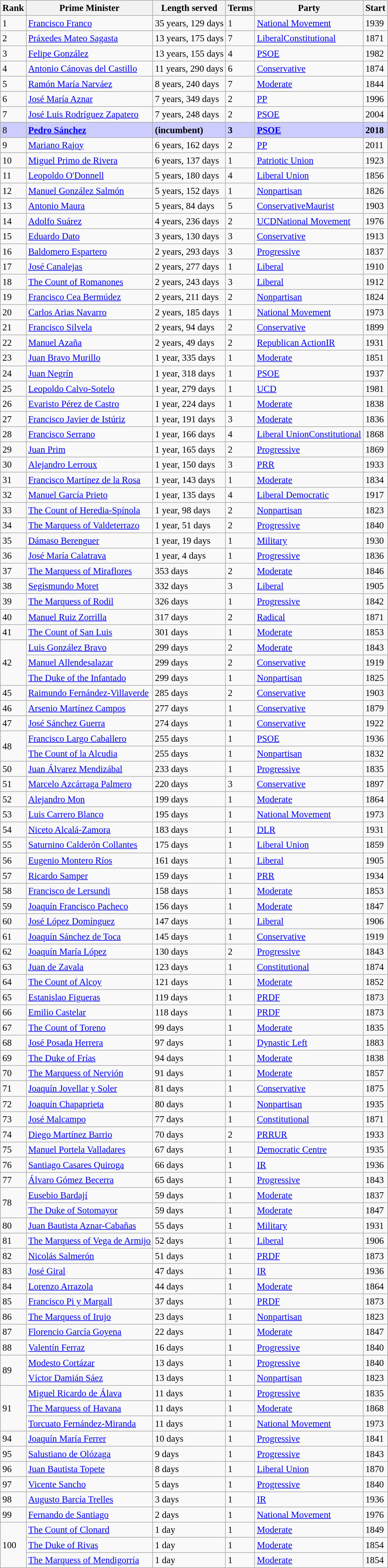<table class="wikitable sortable" style="font-size: 95%;">
<tr>
<th>Rank</th>
<th>Prime Minister</th>
<th class="unsortable">Length served</th>
<th>Terms</th>
<th>Party</th>
<th>Start</th>
</tr>
<tr>
<td>1</td>
<td><a href='#'>Francisco Franco</a></td>
<td>35 years, 129 days</td>
<td>1</td>
<td><a href='#'>National Movement</a></td>
<td>1939</td>
</tr>
<tr>
<td>2</td>
<td><a href='#'>Práxedes Mateo Sagasta</a></td>
<td>13 years, 175 days</td>
<td>7</td>
<td><a href='#'>Liberal</a><a href='#'>Constitutional</a></td>
<td>1871</td>
</tr>
<tr>
<td>3</td>
<td><a href='#'>Felipe González</a></td>
<td>13 years, 155 days</td>
<td>4</td>
<td><a href='#'>PSOE</a></td>
<td>1982</td>
</tr>
<tr>
<td>4</td>
<td><a href='#'>Antonio Cánovas del Castillo</a></td>
<td>11 years, 290 days</td>
<td>6</td>
<td><a href='#'>Conservative</a></td>
<td>1874</td>
</tr>
<tr>
<td>5</td>
<td><a href='#'>Ramón María Narváez</a></td>
<td>8 years, 240 days</td>
<td>7</td>
<td><a href='#'>Moderate</a></td>
<td>1844</td>
</tr>
<tr>
<td>6</td>
<td><a href='#'>José María Aznar</a></td>
<td>7 years, 349 days</td>
<td>2</td>
<td><a href='#'>PP</a></td>
<td>1996</td>
</tr>
<tr>
<td>7</td>
<td><a href='#'>José Luis Rodríguez Zapatero</a></td>
<td>7 years, 248 days</td>
<td>2</td>
<td><a href='#'>PSOE</a></td>
<td>2004</td>
</tr>
<tr bgcolor="ccccff">
<td>8</td>
<td><strong><a href='#'>Pedro Sánchez</a></strong></td>
<td><strong></strong> <strong>(incumbent)</strong></td>
<td><strong>3</strong></td>
<td><strong><a href='#'>PSOE</a></strong></td>
<td><strong>2018</strong></td>
</tr>
<tr>
<td>9</td>
<td><a href='#'>Mariano Rajoy</a></td>
<td>6 years, 162 days</td>
<td>2</td>
<td><a href='#'>PP</a></td>
<td>2011</td>
</tr>
<tr>
<td>10</td>
<td><a href='#'>Miguel Primo de Rivera</a></td>
<td>6 years, 137 days</td>
<td>1</td>
<td><a href='#'>Patriotic Union</a></td>
<td>1923</td>
</tr>
<tr>
<td>11</td>
<td><a href='#'>Leopoldo O'Donnell</a></td>
<td>5 years, 180 days</td>
<td>4</td>
<td><a href='#'>Liberal Union</a></td>
<td>1856</td>
</tr>
<tr>
<td>12</td>
<td><a href='#'>Manuel González Salmón</a></td>
<td>5 years, 152 days</td>
<td>1</td>
<td><a href='#'>Nonpartisan</a></td>
<td>1826</td>
</tr>
<tr>
<td>13</td>
<td><a href='#'>Antonio Maura</a></td>
<td>5 years, 84 days</td>
<td>5</td>
<td><a href='#'>Conservative</a><a href='#'>Maurist</a></td>
<td>1903</td>
</tr>
<tr>
<td>14</td>
<td><a href='#'>Adolfo Suárez</a></td>
<td>4 years, 236 days</td>
<td>2</td>
<td><a href='#'>UCD</a><a href='#'>National Movement</a></td>
<td>1976</td>
</tr>
<tr>
<td>15</td>
<td><a href='#'>Eduardo Dato</a></td>
<td>3 years, 130 days</td>
<td>3</td>
<td><a href='#'>Conservative</a></td>
<td>1913</td>
</tr>
<tr>
<td>16</td>
<td><a href='#'>Baldomero Espartero</a></td>
<td>2 years, 293 days</td>
<td>3</td>
<td><a href='#'>Progressive</a></td>
<td>1837</td>
</tr>
<tr>
<td>17</td>
<td><a href='#'>José Canalejas</a></td>
<td>2 years, 277 days</td>
<td>1</td>
<td><a href='#'>Liberal</a></td>
<td>1910</td>
</tr>
<tr>
<td>18</td>
<td><a href='#'>The Count of Romanones</a></td>
<td>2 years, 243 days</td>
<td>3</td>
<td><a href='#'>Liberal</a></td>
<td>1912</td>
</tr>
<tr>
<td>19</td>
<td><a href='#'>Francisco Cea Bermúdez</a></td>
<td>2 years, 211 days</td>
<td>2</td>
<td><a href='#'>Nonpartisan</a></td>
<td>1824</td>
</tr>
<tr>
<td>20</td>
<td><a href='#'>Carlos Arias Navarro</a></td>
<td>2 years, 185 days</td>
<td>1</td>
<td><a href='#'>National Movement</a></td>
<td>1973</td>
</tr>
<tr>
<td>21</td>
<td><a href='#'>Francisco Silvela</a></td>
<td>2 years, 94 days</td>
<td>2</td>
<td><a href='#'>Conservative</a></td>
<td>1899</td>
</tr>
<tr>
<td>22</td>
<td><a href='#'>Manuel Azaña</a></td>
<td>2 years, 49 days</td>
<td>2</td>
<td><a href='#'>Republican Action</a><a href='#'>IR</a></td>
<td>1931</td>
</tr>
<tr>
<td>23</td>
<td><a href='#'>Juan Bravo Murillo</a></td>
<td>1 year, 335 days</td>
<td>1</td>
<td><a href='#'>Moderate</a></td>
<td>1851</td>
</tr>
<tr>
<td>24</td>
<td><a href='#'>Juan Negrín</a></td>
<td>1 year, 318 days</td>
<td>1</td>
<td><a href='#'>PSOE</a></td>
<td>1937</td>
</tr>
<tr>
<td>25</td>
<td><a href='#'>Leopoldo Calvo-Sotelo</a></td>
<td>1 year, 279 days</td>
<td>1</td>
<td><a href='#'>UCD</a></td>
<td>1981</td>
</tr>
<tr>
<td>26</td>
<td><a href='#'>Evaristo Pérez de Castro</a></td>
<td>1 year, 224 days</td>
<td>1</td>
<td><a href='#'>Moderate</a></td>
<td>1838</td>
</tr>
<tr>
<td>27</td>
<td><a href='#'>Francisco Javier de Istúriz</a></td>
<td>1 year, 191 days</td>
<td>3</td>
<td><a href='#'>Moderate</a></td>
<td>1836</td>
</tr>
<tr>
<td>28</td>
<td><a href='#'>Francisco Serrano</a></td>
<td>1 year, 166 days</td>
<td>4</td>
<td><a href='#'>Liberal Union</a><a href='#'>Constitutional</a></td>
<td>1868</td>
</tr>
<tr>
<td>29</td>
<td><a href='#'>Juan Prim</a></td>
<td>1 year, 165 days</td>
<td>2</td>
<td><a href='#'>Progressive</a></td>
<td>1869</td>
</tr>
<tr>
<td>30</td>
<td><a href='#'>Alejandro Lerroux</a></td>
<td>1 year, 150 days</td>
<td>3</td>
<td><a href='#'>PRR</a></td>
<td>1933</td>
</tr>
<tr>
<td>31</td>
<td><a href='#'>Francisco Martínez de la Rosa</a></td>
<td>1 year, 143 days</td>
<td>1</td>
<td><a href='#'>Moderate</a></td>
<td>1834</td>
</tr>
<tr>
<td>32</td>
<td><a href='#'>Manuel García Prieto</a></td>
<td>1 year, 135 days</td>
<td>4</td>
<td><a href='#'>Liberal Democratic</a></td>
<td>1917</td>
</tr>
<tr>
<td>33</td>
<td><a href='#'>The Count of Heredia-Spínola</a></td>
<td>1 year, 98 days</td>
<td>2</td>
<td><a href='#'>Nonpartisan</a></td>
<td>1823</td>
</tr>
<tr>
<td>34</td>
<td><a href='#'>The Marquess of Valdeterrazo</a></td>
<td>1 year, 51 days</td>
<td>2</td>
<td><a href='#'>Progressive</a></td>
<td>1840</td>
</tr>
<tr>
<td>35</td>
<td><a href='#'>Dámaso Berenguer</a></td>
<td>1 year, 19 days</td>
<td>1</td>
<td><a href='#'>Military</a></td>
<td>1930</td>
</tr>
<tr>
<td>36</td>
<td><a href='#'>José María Calatrava</a></td>
<td>1 year, 4 days</td>
<td>1</td>
<td><a href='#'>Progressive</a></td>
<td>1836</td>
</tr>
<tr>
<td>37</td>
<td><a href='#'>The Marquess of Miraflores</a></td>
<td>353 days</td>
<td>2</td>
<td><a href='#'>Moderate</a></td>
<td>1846</td>
</tr>
<tr>
<td>38</td>
<td><a href='#'>Segismundo Moret</a></td>
<td>332 days</td>
<td>3</td>
<td><a href='#'>Liberal</a></td>
<td>1905</td>
</tr>
<tr>
<td>39</td>
<td><a href='#'>The Marquess of Rodil</a></td>
<td>326 days</td>
<td>1</td>
<td><a href='#'>Progressive</a></td>
<td>1842</td>
</tr>
<tr>
<td>40</td>
<td><a href='#'>Manuel Ruiz Zorrilla</a></td>
<td>317 days</td>
<td>2</td>
<td><a href='#'>Radical</a></td>
<td>1871</td>
</tr>
<tr>
<td>41</td>
<td><a href='#'>The Count of San Luis</a></td>
<td>301 days</td>
<td>1</td>
<td><a href='#'>Moderate</a></td>
<td>1853</td>
</tr>
<tr>
<td rowspan="3">42</td>
<td><a href='#'>Luis González Bravo</a></td>
<td>299 days</td>
<td>2</td>
<td><a href='#'>Moderate</a></td>
<td>1843</td>
</tr>
<tr>
<td><a href='#'>Manuel Allendesalazar</a></td>
<td>299 days</td>
<td>2</td>
<td><a href='#'>Conservative</a></td>
<td>1919</td>
</tr>
<tr>
<td><a href='#'>The Duke of the Infantado</a></td>
<td>299 days</td>
<td>1</td>
<td><a href='#'>Nonpartisan</a></td>
<td>1825</td>
</tr>
<tr>
<td>45</td>
<td><a href='#'>Raimundo Fernández-Villaverde</a></td>
<td>285 days</td>
<td>2</td>
<td><a href='#'>Conservative</a></td>
<td>1903</td>
</tr>
<tr>
<td>46</td>
<td><a href='#'>Arsenio Martínez Campos</a></td>
<td>277 days</td>
<td>1</td>
<td><a href='#'>Conservative</a></td>
<td>1879</td>
</tr>
<tr>
<td>47</td>
<td><a href='#'>José Sánchez Guerra</a></td>
<td>274 days</td>
<td>1</td>
<td><a href='#'>Conservative</a></td>
<td>1922</td>
</tr>
<tr>
<td rowspan="2">48</td>
<td><a href='#'>Francisco Largo Caballero</a></td>
<td>255 days</td>
<td>1</td>
<td><a href='#'>PSOE</a></td>
<td>1936</td>
</tr>
<tr>
<td><a href='#'>The Count of la Alcudia</a></td>
<td>255 days</td>
<td>1</td>
<td><a href='#'>Nonpartisan</a></td>
<td>1832</td>
</tr>
<tr>
<td>50</td>
<td><a href='#'>Juan Álvarez Mendizábal</a></td>
<td>233 days</td>
<td>1</td>
<td><a href='#'>Progressive</a></td>
<td>1835</td>
</tr>
<tr>
<td>51</td>
<td><a href='#'>Marcelo Azcárraga Palmero</a></td>
<td>220 days</td>
<td>3</td>
<td><a href='#'>Conservative</a></td>
<td>1897</td>
</tr>
<tr>
<td>52</td>
<td><a href='#'>Alejandro Mon</a></td>
<td>199 days</td>
<td>1</td>
<td><a href='#'>Moderate</a></td>
<td>1864</td>
</tr>
<tr>
<td>53</td>
<td><a href='#'>Luis Carrero Blanco</a></td>
<td>195 days</td>
<td>1</td>
<td><a href='#'>National Movement</a></td>
<td>1973</td>
</tr>
<tr>
<td>54</td>
<td><a href='#'>Niceto Alcalá-Zamora</a></td>
<td>183 days</td>
<td>1</td>
<td><a href='#'>DLR</a></td>
<td>1931</td>
</tr>
<tr>
<td>55</td>
<td><a href='#'>Saturnino Calderón Collantes</a></td>
<td>175 days</td>
<td>1</td>
<td><a href='#'>Liberal Union</a></td>
<td>1859</td>
</tr>
<tr>
<td>56</td>
<td><a href='#'>Eugenio Montero Ríos</a></td>
<td>161 days</td>
<td>1</td>
<td><a href='#'>Liberal</a></td>
<td>1905</td>
</tr>
<tr>
<td>57</td>
<td><a href='#'>Ricardo Samper</a></td>
<td>159 days</td>
<td>1</td>
<td><a href='#'>PRR</a></td>
<td>1934</td>
</tr>
<tr>
<td>58</td>
<td><a href='#'>Francisco de Lersundi</a></td>
<td>158 days</td>
<td>1</td>
<td><a href='#'>Moderate</a></td>
<td>1853</td>
</tr>
<tr>
<td>59</td>
<td><a href='#'>Joaquín Francisco Pacheco</a></td>
<td>156 days</td>
<td>1</td>
<td><a href='#'>Moderate</a></td>
<td>1847</td>
</tr>
<tr>
<td>60</td>
<td><a href='#'>José López Domínguez</a></td>
<td>147 days</td>
<td>1</td>
<td><a href='#'>Liberal</a></td>
<td>1906</td>
</tr>
<tr>
<td>61</td>
<td><a href='#'>Joaquín Sánchez de Toca</a></td>
<td>145 days</td>
<td>1</td>
<td><a href='#'>Conservative</a></td>
<td>1919</td>
</tr>
<tr>
<td>62</td>
<td><a href='#'>Joaquín María López</a></td>
<td>130 days</td>
<td>2</td>
<td><a href='#'>Progressive</a></td>
<td>1843</td>
</tr>
<tr>
<td>63</td>
<td><a href='#'>Juan de Zavala</a></td>
<td>123 days</td>
<td>1</td>
<td><a href='#'>Constitutional</a></td>
<td>1874</td>
</tr>
<tr>
<td>64</td>
<td><a href='#'>The Count of Alcoy</a></td>
<td>121 days</td>
<td>1</td>
<td><a href='#'>Moderate</a></td>
<td>1852</td>
</tr>
<tr>
<td>65</td>
<td><a href='#'>Estanislao Figueras</a></td>
<td>119 days</td>
<td>1</td>
<td><a href='#'>PRDF</a></td>
<td>1873</td>
</tr>
<tr>
<td>66</td>
<td><a href='#'>Emilio Castelar</a></td>
<td>118 days</td>
<td>1</td>
<td><a href='#'>PRDF</a></td>
<td>1873</td>
</tr>
<tr>
<td>67</td>
<td><a href='#'>The Count of Toreno</a></td>
<td>99 days</td>
<td>1</td>
<td><a href='#'>Moderate</a></td>
<td>1835</td>
</tr>
<tr>
<td>68</td>
<td><a href='#'>José Posada Herrera</a></td>
<td>97 days</td>
<td>1</td>
<td><a href='#'>Dynastic Left</a></td>
<td>1883</td>
</tr>
<tr>
<td>69</td>
<td><a href='#'>The Duke of Frías</a></td>
<td>94 days</td>
<td>1</td>
<td><a href='#'>Moderate</a></td>
<td>1838</td>
</tr>
<tr>
<td>70</td>
<td><a href='#'>The Marquess of Nervión</a></td>
<td>91 days</td>
<td>1</td>
<td><a href='#'>Moderate</a></td>
<td>1857</td>
</tr>
<tr>
<td>71</td>
<td><a href='#'>Joaquín Jovellar y Soler</a></td>
<td>81 days</td>
<td>1</td>
<td><a href='#'>Conservative</a></td>
<td>1875</td>
</tr>
<tr>
<td>72</td>
<td><a href='#'>Joaquín Chapaprieta</a></td>
<td>80 days</td>
<td>1</td>
<td><a href='#'>Nonpartisan</a></td>
<td>1935</td>
</tr>
<tr>
<td>73</td>
<td><a href='#'>José Malcampo</a></td>
<td>77 days</td>
<td>1</td>
<td><a href='#'>Constitutional</a></td>
<td>1871</td>
</tr>
<tr>
<td>74</td>
<td><a href='#'>Diego Martínez Barrio</a></td>
<td>70 days</td>
<td>2</td>
<td><a href='#'>PRR</a><a href='#'>UR</a></td>
<td>1933</td>
</tr>
<tr>
<td>75</td>
<td><a href='#'>Manuel Portela Valladares</a></td>
<td>67 days</td>
<td>1</td>
<td><a href='#'>Democratic Centre</a></td>
<td>1935</td>
</tr>
<tr>
<td>76</td>
<td><a href='#'>Santiago Casares Quiroga</a></td>
<td>66 days</td>
<td>1</td>
<td><a href='#'>IR</a></td>
<td>1936</td>
</tr>
<tr>
<td>77</td>
<td><a href='#'>Álvaro Gómez Becerra</a></td>
<td>65 days</td>
<td>1</td>
<td><a href='#'>Progressive</a></td>
<td>1843</td>
</tr>
<tr>
<td rowspan="2">78</td>
<td><a href='#'>Eusebio Bardají</a></td>
<td>59 days</td>
<td>1</td>
<td><a href='#'>Moderate</a></td>
<td>1837</td>
</tr>
<tr>
<td><a href='#'>The Duke of Sotomayor</a></td>
<td>59 days</td>
<td>1</td>
<td><a href='#'>Moderate</a></td>
<td>1847</td>
</tr>
<tr>
<td>80</td>
<td><a href='#'>Juan Bautista Aznar-Cabañas</a></td>
<td>55 days</td>
<td>1</td>
<td><a href='#'>Military</a></td>
<td>1931</td>
</tr>
<tr>
<td>81</td>
<td><a href='#'>The Marquess of Vega de Armijo</a></td>
<td>52 days</td>
<td>1</td>
<td><a href='#'>Liberal</a></td>
<td>1906</td>
</tr>
<tr>
<td>82</td>
<td><a href='#'>Nicolás Salmerón</a></td>
<td>51 days</td>
<td>1</td>
<td><a href='#'>PRDF</a></td>
<td>1873</td>
</tr>
<tr>
<td>83</td>
<td><a href='#'>José Giral</a></td>
<td>47 days</td>
<td>1</td>
<td><a href='#'>IR</a></td>
<td>1936</td>
</tr>
<tr>
<td>84</td>
<td><a href='#'>Lorenzo Arrazola</a></td>
<td>44 days</td>
<td>1</td>
<td><a href='#'>Moderate</a></td>
<td>1864</td>
</tr>
<tr>
<td>85</td>
<td><a href='#'>Francisco Pi y Margall</a></td>
<td>37 days</td>
<td>1</td>
<td><a href='#'>PRDF</a></td>
<td>1873</td>
</tr>
<tr>
<td>86</td>
<td><a href='#'>The Marquess of Irujo</a></td>
<td>23 days</td>
<td>1</td>
<td><a href='#'>Nonpartisan</a></td>
<td>1823</td>
</tr>
<tr>
<td>87</td>
<td><a href='#'>Florencio García Goyena</a></td>
<td>22 days</td>
<td>1</td>
<td><a href='#'>Moderate</a></td>
<td>1847</td>
</tr>
<tr>
<td>88</td>
<td><a href='#'>Valentín Ferraz</a></td>
<td>16 days</td>
<td>1</td>
<td><a href='#'>Progressive</a></td>
<td>1840</td>
</tr>
<tr>
<td rowspan="2">89</td>
<td><a href='#'>Modesto Cortázar</a></td>
<td>13 days</td>
<td>1</td>
<td><a href='#'>Progressive</a></td>
<td>1840</td>
</tr>
<tr>
<td><a href='#'>Víctor Damián Sáez</a></td>
<td>13 days</td>
<td>1</td>
<td><a href='#'>Nonpartisan</a></td>
<td>1823</td>
</tr>
<tr>
<td rowspan="3">91</td>
<td><a href='#'>Miguel Ricardo de Álava</a></td>
<td>11 days</td>
<td>1</td>
<td><a href='#'>Progressive</a></td>
<td>1835</td>
</tr>
<tr>
<td><a href='#'>The Marquess of Havana</a></td>
<td>11 days</td>
<td>1</td>
<td><a href='#'>Moderate</a></td>
<td>1868</td>
</tr>
<tr>
<td><a href='#'>Torcuato Fernández-Miranda</a></td>
<td>11 days</td>
<td>1</td>
<td><a href='#'>National Movement</a></td>
<td>1973</td>
</tr>
<tr>
<td>94</td>
<td><a href='#'>Joaquín María Ferrer</a></td>
<td>10 days</td>
<td>1</td>
<td><a href='#'>Progressive</a></td>
<td>1841</td>
</tr>
<tr>
<td>95</td>
<td><a href='#'>Salustiano de Olózaga</a></td>
<td>9 days</td>
<td>1</td>
<td><a href='#'>Progressive</a></td>
<td>1843</td>
</tr>
<tr>
<td>96</td>
<td><a href='#'>Juan Bautista Topete</a></td>
<td>8 days</td>
<td>1</td>
<td><a href='#'>Liberal Union</a></td>
<td>1870</td>
</tr>
<tr>
<td>97</td>
<td><a href='#'>Vicente Sancho</a></td>
<td>5 days</td>
<td>1</td>
<td><a href='#'>Progressive</a></td>
<td>1840</td>
</tr>
<tr>
<td>98</td>
<td><a href='#'>Augusto Barcía Trelles</a></td>
<td>3 days</td>
<td>1</td>
<td><a href='#'>IR</a></td>
<td>1936</td>
</tr>
<tr>
<td>99</td>
<td><a href='#'>Fernando de Santiago</a></td>
<td>2 days</td>
<td>1</td>
<td><a href='#'>National Movement</a></td>
<td>1976</td>
</tr>
<tr>
<td rowspan="3">100</td>
<td><a href='#'>The Count of Clonard</a></td>
<td>1 day</td>
<td>1</td>
<td><a href='#'>Moderate</a></td>
<td>1849</td>
</tr>
<tr>
<td><a href='#'>The Duke of Rivas</a></td>
<td>1 day</td>
<td>1</td>
<td><a href='#'>Moderate</a></td>
<td>1854</td>
</tr>
<tr>
<td><a href='#'>The Marquess of Mendigorría</a></td>
<td>1 day</td>
<td>1</td>
<td><a href='#'>Moderate</a></td>
<td>1854</td>
</tr>
</table>
